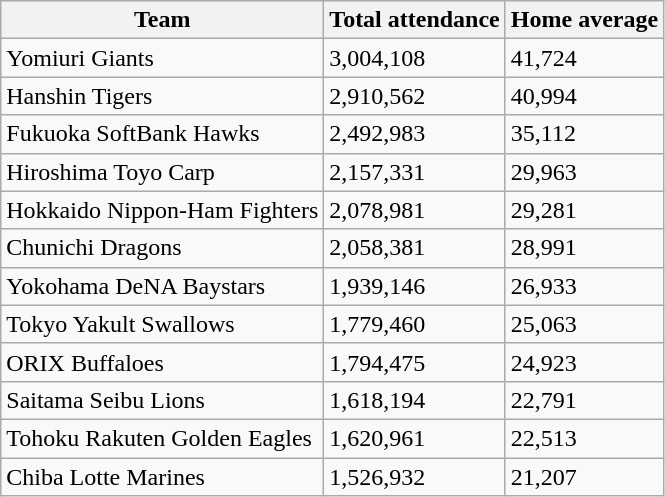<table class="wikitable">
<tr>
<th>Team</th>
<th>Total attendance</th>
<th>Home average</th>
</tr>
<tr>
<td>Yomiuri Giants</td>
<td>3,004,108</td>
<td>41,724</td>
</tr>
<tr>
<td>Hanshin Tigers</td>
<td>2,910,562</td>
<td>40,994</td>
</tr>
<tr>
<td>Fukuoka SoftBank Hawks</td>
<td>2,492,983</td>
<td>35,112</td>
</tr>
<tr>
<td>Hiroshima Toyo Carp</td>
<td>2,157,331</td>
<td>29,963</td>
</tr>
<tr>
<td>Hokkaido Nippon-Ham Fighters</td>
<td>2,078,981</td>
<td>29,281</td>
</tr>
<tr>
<td>Chunichi Dragons</td>
<td>2,058,381</td>
<td>28,991</td>
</tr>
<tr>
<td>Yokohama DeNA Baystars</td>
<td>1,939,146</td>
<td>26,933</td>
</tr>
<tr>
<td>Tokyo Yakult Swallows</td>
<td>1,779,460</td>
<td>25,063</td>
</tr>
<tr>
<td>ORIX Buffaloes</td>
<td>1,794,475</td>
<td>24,923</td>
</tr>
<tr>
<td>Saitama Seibu Lions</td>
<td>1,618,194</td>
<td>22,791</td>
</tr>
<tr>
<td>Tohoku Rakuten Golden Eagles</td>
<td>1,620,961</td>
<td>22,513</td>
</tr>
<tr>
<td>Chiba Lotte Marines</td>
<td>1,526,932</td>
<td>21,207</td>
</tr>
</table>
